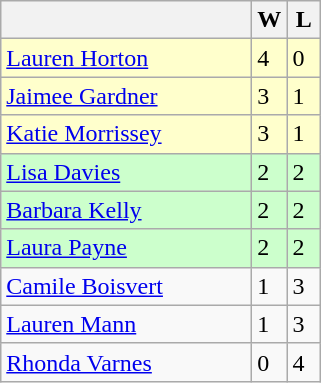<table class="wikitable">
<tr>
<th width=160></th>
<th width=15>W</th>
<th width=15>L</th>
</tr>
<tr bgcolor=#ffffcc>
<td> <a href='#'>Lauren Horton</a></td>
<td>4</td>
<td>0</td>
</tr>
<tr bgcolor=#ffffcc>
<td> <a href='#'>Jaimee Gardner</a></td>
<td>3</td>
<td>1</td>
</tr>
<tr bgcolor=#ffffcc>
<td> <a href='#'>Katie Morrissey</a></td>
<td>3</td>
<td>1</td>
</tr>
<tr bgcolor=ccffcc>
<td> <a href='#'>Lisa Davies</a></td>
<td>2</td>
<td>2</td>
</tr>
<tr bgcolor=ccffcc>
<td> <a href='#'> Barbara Kelly</a></td>
<td>2</td>
<td>2</td>
</tr>
<tr bgcolor=ccffcc>
<td> <a href='#'>Laura Payne</a></td>
<td>2</td>
<td>2</td>
</tr>
<tr>
<td> <a href='#'>Camile Boisvert</a></td>
<td>1</td>
<td>3</td>
</tr>
<tr>
<td> <a href='#'>Lauren Mann</a></td>
<td>1</td>
<td>3</td>
</tr>
<tr>
<td> <a href='#'>Rhonda Varnes</a></td>
<td>0</td>
<td>4</td>
</tr>
</table>
